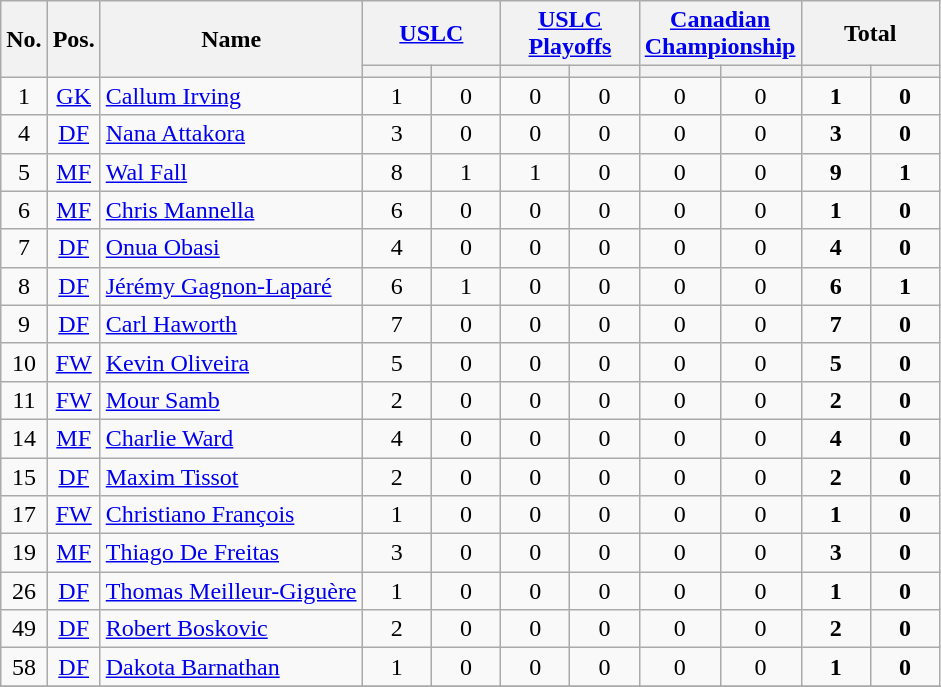<table class="wikitable sortable" style="text-align: center;">
<tr>
<th rowspan=2>No.</th>
<th rowspan=2>Pos.</th>
<th rowspan=2>Name</th>
<th colspan=2 style="width:85px;"><a href='#'>USLC</a></th>
<th colspan=2 style="width:85px;"><a href='#'>USLC Playoffs</a></th>
<th colspan=2 style="width:85px;"><a href='#'>Canadian Championship</a></th>
<th colspan=2 style="width:85px;"><strong>Total</strong></th>
</tr>
<tr>
<th></th>
<th></th>
<th></th>
<th></th>
<th></th>
<th></th>
<th></th>
<th></th>
</tr>
<tr>
<td>1</td>
<td><a href='#'>GK</a></td>
<td align=left> <a href='#'>Callum Irving</a></td>
<td>1</td>
<td>0</td>
<td>0</td>
<td>0</td>
<td>0</td>
<td>0</td>
<td><strong>1</strong></td>
<td><strong>0</strong></td>
</tr>
<tr>
<td>4</td>
<td><a href='#'>DF</a></td>
<td align=left> <a href='#'>Nana Attakora</a></td>
<td>3</td>
<td>0</td>
<td>0</td>
<td>0</td>
<td>0</td>
<td>0</td>
<td><strong>3</strong></td>
<td><strong>0</strong></td>
</tr>
<tr>
<td>5</td>
<td><a href='#'>MF</a></td>
<td align=left> <a href='#'>Wal Fall</a></td>
<td>8</td>
<td>1</td>
<td>1</td>
<td>0</td>
<td>0</td>
<td>0</td>
<td><strong>9</strong></td>
<td><strong>1</strong></td>
</tr>
<tr>
<td>6</td>
<td><a href='#'>MF</a></td>
<td align=left> <a href='#'>Chris Mannella</a></td>
<td>6</td>
<td>0</td>
<td>0</td>
<td>0</td>
<td>0</td>
<td>0</td>
<td><strong>1</strong></td>
<td><strong>0</strong></td>
</tr>
<tr>
<td>7</td>
<td><a href='#'>DF</a></td>
<td align=left> <a href='#'>Onua Obasi</a></td>
<td>4</td>
<td>0</td>
<td>0</td>
<td>0</td>
<td>0</td>
<td>0</td>
<td><strong>4</strong></td>
<td><strong>0</strong></td>
</tr>
<tr>
<td>8</td>
<td><a href='#'>DF</a></td>
<td align=left> <a href='#'>Jérémy Gagnon-Laparé</a></td>
<td>6</td>
<td>1</td>
<td>0</td>
<td>0</td>
<td>0</td>
<td>0</td>
<td><strong>6</strong></td>
<td><strong>1</strong></td>
</tr>
<tr>
<td>9</td>
<td><a href='#'>DF</a></td>
<td align=left> <a href='#'>Carl Haworth</a></td>
<td>7</td>
<td>0</td>
<td>0</td>
<td>0</td>
<td>0</td>
<td>0</td>
<td><strong>7</strong></td>
<td><strong>0</strong></td>
</tr>
<tr>
<td>10</td>
<td><a href='#'>FW</a></td>
<td align=left> <a href='#'>Kevin Oliveira</a></td>
<td>5</td>
<td>0</td>
<td>0</td>
<td>0</td>
<td>0</td>
<td>0</td>
<td><strong>5</strong></td>
<td><strong>0</strong></td>
</tr>
<tr>
<td>11</td>
<td><a href='#'>FW</a></td>
<td align=left> <a href='#'>Mour Samb</a></td>
<td>2</td>
<td>0</td>
<td>0</td>
<td>0</td>
<td>0</td>
<td>0</td>
<td><strong>2</strong></td>
<td><strong>0</strong></td>
</tr>
<tr>
<td>14</td>
<td><a href='#'>MF</a></td>
<td align=left> <a href='#'>Charlie Ward</a></td>
<td>4</td>
<td>0</td>
<td>0</td>
<td>0</td>
<td>0</td>
<td>0</td>
<td><strong>4</strong></td>
<td><strong>0</strong></td>
</tr>
<tr>
<td>15</td>
<td><a href='#'>DF</a></td>
<td align=left> <a href='#'>Maxim Tissot</a></td>
<td>2</td>
<td>0</td>
<td>0</td>
<td>0</td>
<td>0</td>
<td>0</td>
<td><strong>2</strong></td>
<td><strong>0</strong></td>
</tr>
<tr>
<td>17</td>
<td><a href='#'>FW</a></td>
<td align=left> <a href='#'>Christiano François</a></td>
<td>1</td>
<td>0</td>
<td>0</td>
<td>0</td>
<td>0</td>
<td>0</td>
<td><strong>1</strong></td>
<td><strong>0</strong></td>
</tr>
<tr>
<td>19</td>
<td><a href='#'>MF</a></td>
<td align=left> <a href='#'>Thiago De Freitas</a></td>
<td>3</td>
<td>0</td>
<td>0</td>
<td>0</td>
<td>0</td>
<td>0</td>
<td><strong>3</strong></td>
<td><strong>0</strong></td>
</tr>
<tr>
<td>26</td>
<td><a href='#'>DF</a></td>
<td align=left> <a href='#'>Thomas Meilleur-Giguère</a></td>
<td>1</td>
<td>0</td>
<td>0</td>
<td>0</td>
<td>0</td>
<td>0</td>
<td><strong>1</strong></td>
<td><strong>0</strong></td>
</tr>
<tr>
<td>49</td>
<td><a href='#'>DF</a></td>
<td align=left> <a href='#'>Robert Boskovic</a></td>
<td>2</td>
<td>0</td>
<td>0</td>
<td>0</td>
<td>0</td>
<td>0</td>
<td><strong>2</strong></td>
<td><strong>0</strong></td>
</tr>
<tr>
<td>58</td>
<td><a href='#'>DF</a></td>
<td align=left> <a href='#'>Dakota Barnathan</a></td>
<td>1</td>
<td>0</td>
<td>0</td>
<td>0</td>
<td>0</td>
<td>0</td>
<td><strong>1</strong></td>
<td><strong>0</strong></td>
</tr>
<tr>
</tr>
</table>
